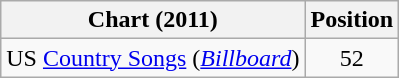<table class="wikitable sortable">
<tr>
<th scope="col">Chart (2011)</th>
<th scope="col">Position</th>
</tr>
<tr>
<td>US <a href='#'>Country Songs</a> (<em><a href='#'>Billboard</a></em>)</td>
<td align="center">52</td>
</tr>
</table>
